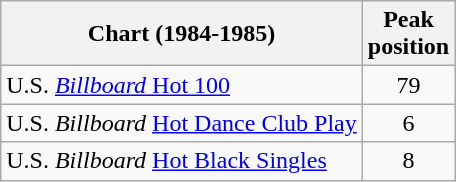<table class="wikitable">
<tr>
<th>Chart (1984-1985)</th>
<th>Peak<br>position</th>
</tr>
<tr>
<td>U.S. <a href='#'><em>Billboard</em> Hot 100</a></td>
<td align="center">79</td>
</tr>
<tr>
<td>U.S. <em>Billboard</em> <a href='#'>Hot Dance Club Play</a></td>
<td align="center">6</td>
</tr>
<tr>
<td>U.S. <em>Billboard</em> <a href='#'>Hot Black Singles</a></td>
<td align="center">8</td>
</tr>
</table>
